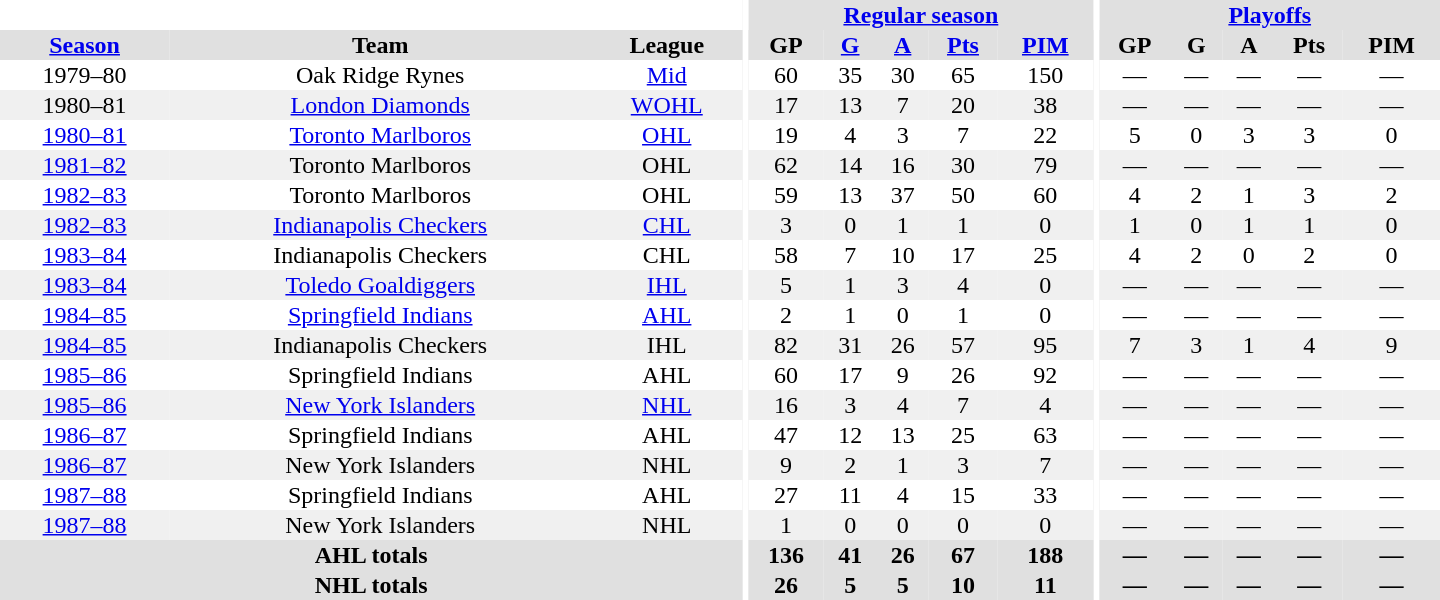<table border="0" cellpadding="1" cellspacing="0" style="text-align:center; width:60em">
<tr bgcolor="#e0e0e0">
<th colspan="3" bgcolor="#ffffff"></th>
<th rowspan="100" bgcolor="#ffffff"></th>
<th colspan="5"><a href='#'>Regular season</a></th>
<th rowspan="100" bgcolor="#ffffff"></th>
<th colspan="5"><a href='#'>Playoffs</a></th>
</tr>
<tr bgcolor="#e0e0e0">
<th><a href='#'>Season</a></th>
<th>Team</th>
<th>League</th>
<th>GP</th>
<th><a href='#'>G</a></th>
<th><a href='#'>A</a></th>
<th><a href='#'>Pts</a></th>
<th><a href='#'>PIM</a></th>
<th>GP</th>
<th>G</th>
<th>A</th>
<th>Pts</th>
<th>PIM</th>
</tr>
<tr>
<td>1979–80</td>
<td>Oak Ridge Rynes</td>
<td><a href='#'>Mid</a></td>
<td>60</td>
<td>35</td>
<td>30</td>
<td>65</td>
<td>150</td>
<td>—</td>
<td>—</td>
<td>—</td>
<td>—</td>
<td>—</td>
</tr>
<tr bgcolor="#f0f0f0">
<td>1980–81</td>
<td><a href='#'>London Diamonds</a></td>
<td><a href='#'>WOHL</a></td>
<td>17</td>
<td>13</td>
<td>7</td>
<td>20</td>
<td>38</td>
<td>—</td>
<td>—</td>
<td>—</td>
<td>—</td>
<td>—</td>
</tr>
<tr>
<td><a href='#'>1980–81</a></td>
<td><a href='#'>Toronto Marlboros</a></td>
<td><a href='#'>OHL</a></td>
<td>19</td>
<td>4</td>
<td>3</td>
<td>7</td>
<td>22</td>
<td>5</td>
<td>0</td>
<td>3</td>
<td>3</td>
<td>0</td>
</tr>
<tr bgcolor="#f0f0f0">
<td><a href='#'>1981–82</a></td>
<td>Toronto Marlboros</td>
<td>OHL</td>
<td>62</td>
<td>14</td>
<td>16</td>
<td>30</td>
<td>79</td>
<td>—</td>
<td>—</td>
<td>—</td>
<td>—</td>
<td>—</td>
</tr>
<tr>
<td><a href='#'>1982–83</a></td>
<td>Toronto Marlboros</td>
<td>OHL</td>
<td>59</td>
<td>13</td>
<td>37</td>
<td>50</td>
<td>60</td>
<td>4</td>
<td>2</td>
<td>1</td>
<td>3</td>
<td>2</td>
</tr>
<tr bgcolor="#f0f0f0">
<td><a href='#'>1982–83</a></td>
<td><a href='#'>Indianapolis Checkers</a></td>
<td><a href='#'>CHL</a></td>
<td>3</td>
<td>0</td>
<td>1</td>
<td>1</td>
<td>0</td>
<td>1</td>
<td>0</td>
<td>1</td>
<td>1</td>
<td>0</td>
</tr>
<tr>
<td><a href='#'>1983–84</a></td>
<td>Indianapolis Checkers</td>
<td>CHL</td>
<td>58</td>
<td>7</td>
<td>10</td>
<td>17</td>
<td>25</td>
<td>4</td>
<td>2</td>
<td>0</td>
<td>2</td>
<td>0</td>
</tr>
<tr bgcolor="#f0f0f0">
<td><a href='#'>1983–84</a></td>
<td><a href='#'>Toledo Goaldiggers</a></td>
<td><a href='#'>IHL</a></td>
<td>5</td>
<td>1</td>
<td>3</td>
<td>4</td>
<td>0</td>
<td>—</td>
<td>—</td>
<td>—</td>
<td>—</td>
<td>—</td>
</tr>
<tr>
<td><a href='#'>1984–85</a></td>
<td><a href='#'>Springfield Indians</a></td>
<td><a href='#'>AHL</a></td>
<td>2</td>
<td>1</td>
<td>0</td>
<td>1</td>
<td>0</td>
<td>—</td>
<td>—</td>
<td>—</td>
<td>—</td>
<td>—</td>
</tr>
<tr bgcolor="#f0f0f0">
<td><a href='#'>1984–85</a></td>
<td>Indianapolis Checkers</td>
<td>IHL</td>
<td>82</td>
<td>31</td>
<td>26</td>
<td>57</td>
<td>95</td>
<td>7</td>
<td>3</td>
<td>1</td>
<td>4</td>
<td>9</td>
</tr>
<tr>
<td><a href='#'>1985–86</a></td>
<td>Springfield Indians</td>
<td>AHL</td>
<td>60</td>
<td>17</td>
<td>9</td>
<td>26</td>
<td>92</td>
<td>—</td>
<td>—</td>
<td>—</td>
<td>—</td>
<td>—</td>
</tr>
<tr bgcolor="#f0f0f0">
<td><a href='#'>1985–86</a></td>
<td><a href='#'>New York Islanders</a></td>
<td><a href='#'>NHL</a></td>
<td>16</td>
<td>3</td>
<td>4</td>
<td>7</td>
<td>4</td>
<td>—</td>
<td>—</td>
<td>—</td>
<td>—</td>
<td>—</td>
</tr>
<tr>
<td><a href='#'>1986–87</a></td>
<td>Springfield Indians</td>
<td>AHL</td>
<td>47</td>
<td>12</td>
<td>13</td>
<td>25</td>
<td>63</td>
<td>—</td>
<td>—</td>
<td>—</td>
<td>—</td>
<td>—</td>
</tr>
<tr bgcolor="#f0f0f0">
<td><a href='#'>1986–87</a></td>
<td>New York Islanders</td>
<td>NHL</td>
<td>9</td>
<td>2</td>
<td>1</td>
<td>3</td>
<td>7</td>
<td>—</td>
<td>—</td>
<td>—</td>
<td>—</td>
<td>—</td>
</tr>
<tr>
<td><a href='#'>1987–88</a></td>
<td>Springfield Indians</td>
<td>AHL</td>
<td>27</td>
<td>11</td>
<td>4</td>
<td>15</td>
<td>33</td>
<td>—</td>
<td>—</td>
<td>—</td>
<td>—</td>
<td>—</td>
</tr>
<tr bgcolor="#f0f0f0">
<td><a href='#'>1987–88</a></td>
<td>New York Islanders</td>
<td>NHL</td>
<td>1</td>
<td>0</td>
<td>0</td>
<td>0</td>
<td>0</td>
<td>—</td>
<td>—</td>
<td>—</td>
<td>—</td>
<td>—</td>
</tr>
<tr bgcolor="#e0e0e0">
<th colspan="3">AHL totals</th>
<th>136</th>
<th>41</th>
<th>26</th>
<th>67</th>
<th>188</th>
<th>—</th>
<th>—</th>
<th>—</th>
<th>—</th>
<th>—</th>
</tr>
<tr bgcolor="#e0e0e0">
<th colspan="3">NHL totals</th>
<th>26</th>
<th>5</th>
<th>5</th>
<th>10</th>
<th>11</th>
<th>—</th>
<th>—</th>
<th>—</th>
<th>—</th>
<th>—</th>
</tr>
</table>
